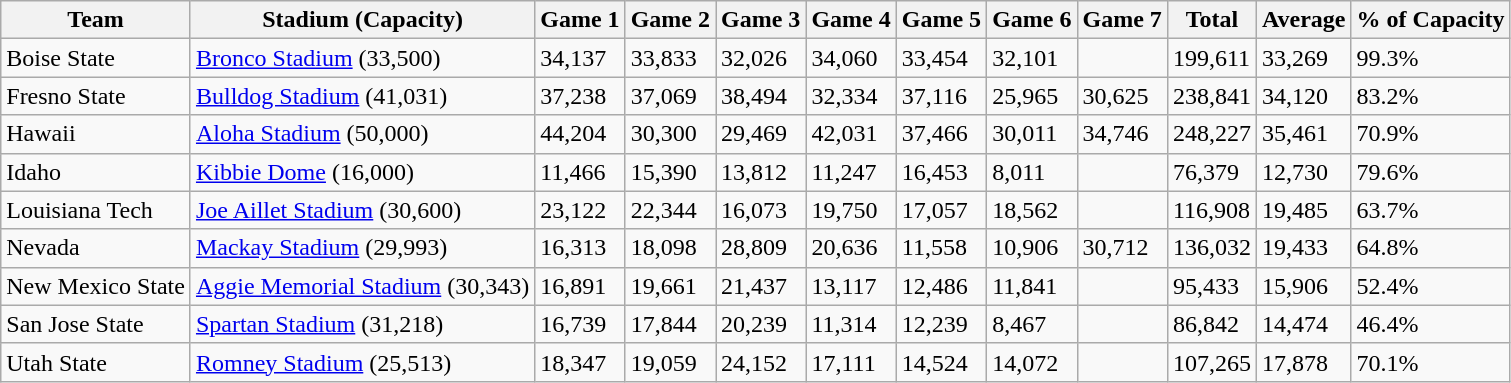<table class="wikitable sortable">
<tr>
<th>Team</th>
<th>Stadium (Capacity)</th>
<th>Game 1</th>
<th>Game 2</th>
<th>Game 3</th>
<th>Game 4</th>
<th>Game 5</th>
<th>Game 6</th>
<th>Game 7</th>
<th>Total</th>
<th>Average</th>
<th>% of Capacity</th>
</tr>
<tr>
<td>Boise State</td>
<td><a href='#'>Bronco Stadium</a> (33,500)</td>
<td>34,137</td>
<td>33,833</td>
<td>32,026</td>
<td>34,060</td>
<td>33,454</td>
<td>32,101</td>
<td></td>
<td>199,611</td>
<td>33,269</td>
<td>99.3%</td>
</tr>
<tr>
<td>Fresno State</td>
<td><a href='#'>Bulldog Stadium</a> (41,031)</td>
<td>37,238</td>
<td>37,069</td>
<td>38,494</td>
<td>32,334</td>
<td>37,116</td>
<td>25,965</td>
<td>30,625</td>
<td>238,841</td>
<td>34,120</td>
<td>83.2%</td>
</tr>
<tr>
<td>Hawaii</td>
<td><a href='#'>Aloha Stadium</a> (50,000)</td>
<td>44,204</td>
<td>30,300</td>
<td>29,469</td>
<td>42,031</td>
<td>37,466</td>
<td>30,011</td>
<td>34,746</td>
<td>248,227</td>
<td>35,461</td>
<td>70.9%</td>
</tr>
<tr>
<td>Idaho</td>
<td><a href='#'>Kibbie Dome</a> (16,000)</td>
<td>11,466</td>
<td>15,390</td>
<td>13,812</td>
<td>11,247</td>
<td>16,453</td>
<td>8,011</td>
<td></td>
<td>76,379</td>
<td>12,730</td>
<td>79.6%</td>
</tr>
<tr>
<td>Louisiana Tech</td>
<td><a href='#'>Joe Aillet Stadium</a> (30,600)</td>
<td>23,122</td>
<td>22,344</td>
<td>16,073</td>
<td>19,750</td>
<td>17,057</td>
<td>18,562</td>
<td></td>
<td>116,908</td>
<td>19,485</td>
<td>63.7%</td>
</tr>
<tr>
<td>Nevada</td>
<td><a href='#'>Mackay Stadium</a> (29,993)</td>
<td>16,313</td>
<td>18,098</td>
<td>28,809</td>
<td>20,636</td>
<td>11,558</td>
<td>10,906</td>
<td>30,712</td>
<td>136,032</td>
<td>19,433</td>
<td>64.8%</td>
</tr>
<tr>
<td>New Mexico State</td>
<td><a href='#'>Aggie Memorial Stadium</a> (30,343)</td>
<td>16,891</td>
<td>19,661</td>
<td>21,437</td>
<td>13,117</td>
<td>12,486</td>
<td>11,841</td>
<td></td>
<td>95,433</td>
<td>15,906</td>
<td>52.4%</td>
</tr>
<tr>
<td>San Jose State</td>
<td><a href='#'>Spartan Stadium</a> (31,218)</td>
<td>16,739</td>
<td>17,844</td>
<td>20,239</td>
<td>11,314</td>
<td>12,239</td>
<td>8,467</td>
<td></td>
<td>86,842</td>
<td>14,474</td>
<td>46.4%</td>
</tr>
<tr>
<td>Utah State</td>
<td><a href='#'>Romney Stadium</a> (25,513)</td>
<td>18,347</td>
<td>19,059</td>
<td>24,152</td>
<td>17,111</td>
<td>14,524</td>
<td>14,072</td>
<td></td>
<td>107,265</td>
<td>17,878</td>
<td>70.1%</td>
</tr>
</table>
